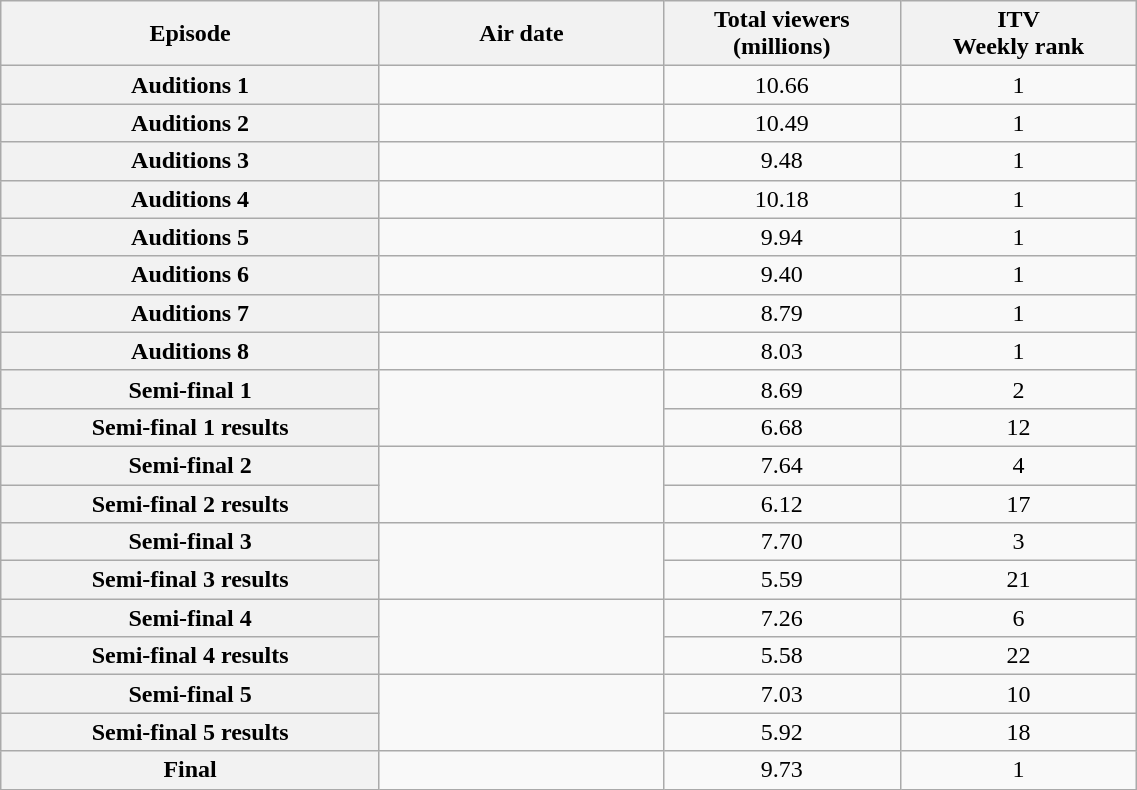<table class="wikitable sortable" style="text-align:center; width:60%;">
<tr>
<th scope="col" style="width:16%">Episode</th>
<th scope="col" style="width:12%">Air date</th>
<th scope="col" style="width:10%">Total viewers (millions) </th>
<th scope="col" style="width:10%">ITV<br>Weekly rank </th>
</tr>
<tr>
<th scope="row">Auditions 1</th>
<td></td>
<td>10.66</td>
<td>1</td>
</tr>
<tr>
<th scope="row">Auditions 2</th>
<td></td>
<td>10.49</td>
<td>1</td>
</tr>
<tr>
<th scope="row">Auditions 3</th>
<td></td>
<td>9.48</td>
<td>1</td>
</tr>
<tr>
<th scope="row">Auditions 4</th>
<td></td>
<td>10.18</td>
<td>1</td>
</tr>
<tr>
<th scope="row">Auditions 5</th>
<td></td>
<td>9.94</td>
<td>1</td>
</tr>
<tr>
<th scope="row">Auditions 6</th>
<td></td>
<td>9.40</td>
<td>1</td>
</tr>
<tr>
<th scope="row">Auditions 7</th>
<td></td>
<td>8.79</td>
<td>1</td>
</tr>
<tr>
<th scope="row">Auditions 8</th>
<td></td>
<td>8.03</td>
<td>1</td>
</tr>
<tr>
<th scope="row">Semi-final 1</th>
<td rowspan="2"></td>
<td>8.69</td>
<td>2</td>
</tr>
<tr>
<th scope="row">Semi-final 1 results</th>
<td>6.68</td>
<td>12</td>
</tr>
<tr>
<th scope="row">Semi-final 2</th>
<td rowspan="2"></td>
<td>7.64</td>
<td>4</td>
</tr>
<tr>
<th scope="row">Semi-final 2 results</th>
<td>6.12</td>
<td>17</td>
</tr>
<tr>
<th scope="row">Semi-final 3</th>
<td rowspan="2"></td>
<td>7.70</td>
<td>3</td>
</tr>
<tr>
<th scope="row">Semi-final 3 results</th>
<td>5.59</td>
<td>21</td>
</tr>
<tr>
<th scope="row">Semi-final 4</th>
<td rowspan="2"></td>
<td>7.26</td>
<td>6</td>
</tr>
<tr>
<th scope="row">Semi-final 4 results</th>
<td>5.58</td>
<td>22</td>
</tr>
<tr>
<th scope="row">Semi-final 5</th>
<td rowspan="2"></td>
<td>7.03</td>
<td>10</td>
</tr>
<tr>
<th scope="row">Semi-final 5 results</th>
<td>5.92</td>
<td>18</td>
</tr>
<tr>
<th scope="row">Final</th>
<td></td>
<td>9.73</td>
<td>1</td>
</tr>
</table>
